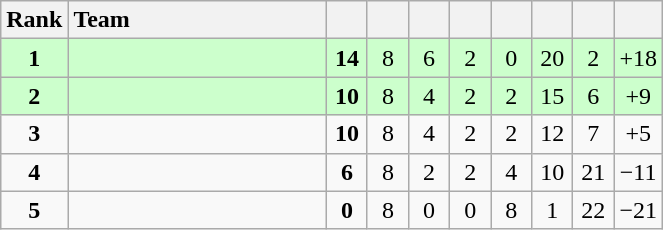<table class="wikitable" style="text-align: center;">
<tr>
<th width=30>Rank</th>
<th width=165 style="text-align:left;">Team</th>
<th width=20></th>
<th width=20></th>
<th width=20></th>
<th width=20></th>
<th width=20></th>
<th width=20></th>
<th width=20></th>
<th width=20></th>
</tr>
<tr style="background:#ccffcc;">
<td><strong>1</strong></td>
<td style="text-align:left;"></td>
<td><strong>14</strong></td>
<td>8</td>
<td>6</td>
<td>2</td>
<td>0</td>
<td>20</td>
<td>2</td>
<td>+18</td>
</tr>
<tr style="background:#ccffcc;">
<td><strong>2</strong></td>
<td style="text-align:left;"></td>
<td><strong>10</strong></td>
<td>8</td>
<td>4</td>
<td>2</td>
<td>2</td>
<td>15</td>
<td>6</td>
<td>+9</td>
</tr>
<tr>
<td><strong>3</strong></td>
<td style="text-align:left;"></td>
<td><strong>10</strong></td>
<td>8</td>
<td>4</td>
<td>2</td>
<td>2</td>
<td>12</td>
<td>7</td>
<td>+5</td>
</tr>
<tr>
<td><strong>4</strong></td>
<td style="text-align:left;"></td>
<td><strong>6</strong></td>
<td>8</td>
<td>2</td>
<td>2</td>
<td>4</td>
<td>10</td>
<td>21</td>
<td>−11</td>
</tr>
<tr>
<td><strong>5</strong></td>
<td style="text-align:left;"></td>
<td><strong>0</strong></td>
<td>8</td>
<td>0</td>
<td>0</td>
<td>8</td>
<td>1</td>
<td>22</td>
<td>−21</td>
</tr>
</table>
